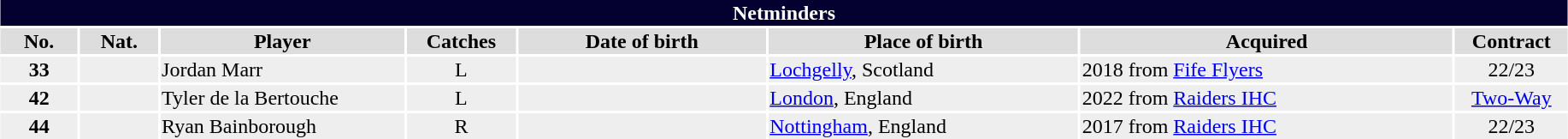<table class="toccolours"  style="width:97%; clear:both; margin:1.5em auto; text-align:center;">
<tr>
<th colspan="11" style="background:#040030; color:#FFFFFF;">Netminders</th>
</tr>
<tr style="background:#ddd;">
<th width=5%>No.</th>
<th width=5%>Nat.</th>
<th !width=22%>Player</th>
<th width=7%>Catches</th>
<th width=16%>Date of birth</th>
<th width=20%>Place of birth</th>
<th width=24%>Acquired</th>
<td><strong>Contract</strong></td>
</tr>
<tr style="background:#eee;">
<td><strong>33</strong></td>
<td></td>
<td align="left">Jordan Marr</td>
<td>L</td>
<td align="left"></td>
<td align="left"><a href='#'>Lochgelly</a>, Scotland</td>
<td align="left">2018 from <a href='#'>Fife Flyers</a></td>
<td>22/23</td>
</tr>
<tr style="background:#eee;">
<td><strong>42</strong></td>
<td></td>
<td align="left">Tyler de la Bertouche</td>
<td>L</td>
<td align="left"></td>
<td align="left"><a href='#'>London</a>, England</td>
<td align="left">2022 from <a href='#'>Raiders IHC</a></td>
<td><a href='#'>Two-Way</a></td>
</tr>
<tr style="background:#eee;">
<td><strong>44</strong></td>
<td></td>
<td align="left">Ryan Bainborough</td>
<td>R</td>
<td align="left"></td>
<td align="left"><a href='#'>Nottingham</a>, England</td>
<td align="left">2017 from <a href='#'>Raiders IHC</a></td>
<td>22/23</td>
</tr>
</table>
